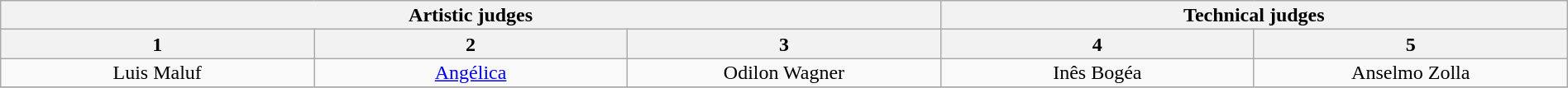<table class="wikitable" style="font-size:100%; line-height:16px; text-align:center" width="100%">
<tr>
<th colspan=3>Artistic judges</th>
<th colspan=2>Technical judges</th>
</tr>
<tr>
<th width="20.0%">1</th>
<th width="20.0%">2</th>
<th width="20.0%">3</th>
<th width="20.0%">4</th>
<th width="20.0%">5</th>
</tr>
<tr>
<td>Luis Maluf</td>
<td><a href='#'>Angélica</a></td>
<td>Odilon Wagner</td>
<td>Inês Bogéa</td>
<td>Anselmo Zolla</td>
</tr>
<tr>
</tr>
</table>
